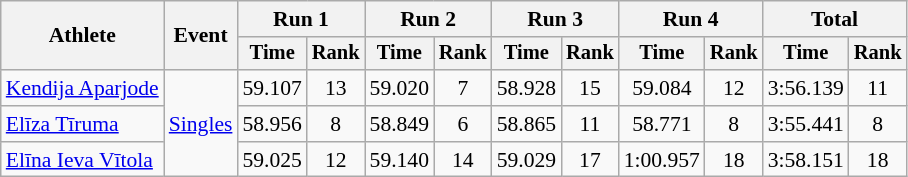<table class=wikitable style="text-align:center; font-size:90%">
<tr>
<th rowspan="2">Athlete</th>
<th rowspan="2">Event</th>
<th colspan=2>Run 1</th>
<th colspan=2>Run 2</th>
<th colspan=2>Run 3</th>
<th colspan=2>Run 4</th>
<th colspan=2>Total</th>
</tr>
<tr style="font-size:95%">
<th>Time</th>
<th>Rank</th>
<th>Time</th>
<th>Rank</th>
<th>Time</th>
<th>Rank</th>
<th>Time</th>
<th>Rank</th>
<th>Time</th>
<th>Rank</th>
</tr>
<tr>
<td align=left><a href='#'>Kendija Aparjode</a></td>
<td align=left rowspan=3><a href='#'>Singles</a></td>
<td>59.107</td>
<td>13</td>
<td>59.020</td>
<td>7</td>
<td>58.928</td>
<td>15</td>
<td>59.084</td>
<td>12</td>
<td>3:56.139</td>
<td>11</td>
</tr>
<tr>
<td align=left><a href='#'>Elīza Tīruma</a></td>
<td>58.956</td>
<td>8</td>
<td>58.849</td>
<td>6</td>
<td>58.865</td>
<td>11</td>
<td>58.771</td>
<td>8</td>
<td>3:55.441</td>
<td>8</td>
</tr>
<tr>
<td align=left><a href='#'>Elīna Ieva Vītola</a></td>
<td>59.025</td>
<td>12</td>
<td>59.140</td>
<td>14</td>
<td>59.029</td>
<td>17</td>
<td>1:00.957</td>
<td>18</td>
<td>3:58.151</td>
<td>18</td>
</tr>
</table>
